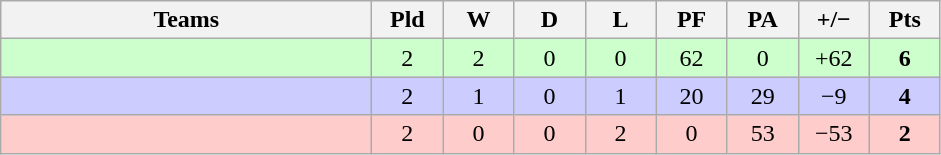<table class="wikitable" style="text-align: center;">
<tr>
<th width="240">Teams</th>
<th width="40">Pld</th>
<th width="40">W</th>
<th width="40">D</th>
<th width="40">L</th>
<th width="40">PF</th>
<th width="40">PA</th>
<th width="40">+/−</th>
<th width="40">Pts</th>
</tr>
<tr style="background-color:#ccffcc;">
<td align=left></td>
<td>2</td>
<td>2</td>
<td>0</td>
<td>0</td>
<td>62</td>
<td>0</td>
<td>+62</td>
<td><strong>6</strong></td>
</tr>
<tr style="background-color:#ccccff;">
<td align=left></td>
<td>2</td>
<td>1</td>
<td>0</td>
<td>1</td>
<td>20</td>
<td>29</td>
<td>−9</td>
<td><strong>4</strong></td>
</tr>
<tr style="background-color:#ffcccc;">
<td align=left></td>
<td>2</td>
<td>0</td>
<td>0</td>
<td>2</td>
<td>0</td>
<td>53</td>
<td>−53</td>
<td><strong>2</strong></td>
</tr>
</table>
